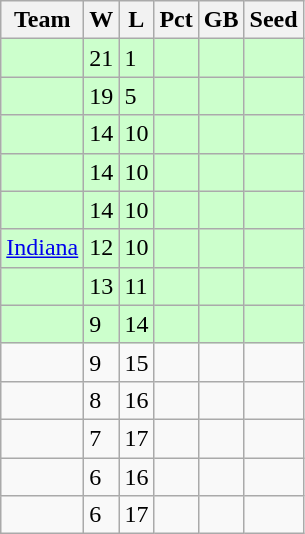<table class=wikitable>
<tr>
<th>Team</th>
<th>W</th>
<th>L</th>
<th>Pct</th>
<th>GB</th>
<th>Seed</th>
</tr>
<tr bgcolor="#ccffcc">
<td></td>
<td>21</td>
<td>1</td>
<td></td>
<td></td>
<td></td>
</tr>
<tr bgcolor="#ccffcc">
<td></td>
<td>19</td>
<td>5</td>
<td></td>
<td></td>
<td></td>
</tr>
<tr bgcolor="#ccffcc">
<td></td>
<td>14</td>
<td>10</td>
<td></td>
<td></td>
<td></td>
</tr>
<tr bgcolor="#ccffcc">
<td></td>
<td>14</td>
<td>10</td>
<td></td>
<td></td>
<td></td>
</tr>
<tr bgcolor="#ccffcc">
<td></td>
<td>14</td>
<td>10</td>
<td></td>
<td></td>
<td></td>
</tr>
<tr bgcolor="#ccffcc">
<td><a href='#'>Indiana</a></td>
<td>12</td>
<td>10</td>
<td></td>
<td></td>
<td></td>
</tr>
<tr bgcolor="#ccffcc">
<td></td>
<td>13</td>
<td>11</td>
<td></td>
<td></td>
<td></td>
</tr>
<tr bgcolor="#ccffcc">
<td></td>
<td>9</td>
<td>14</td>
<td></td>
<td></td>
<td></td>
</tr>
<tr>
<td></td>
<td>9</td>
<td>15</td>
<td></td>
<td></td>
<td></td>
</tr>
<tr>
<td></td>
<td>8</td>
<td>16</td>
<td></td>
<td></td>
<td></td>
</tr>
<tr>
<td></td>
<td>7</td>
<td>17</td>
<td></td>
<td></td>
<td></td>
</tr>
<tr>
<td></td>
<td>6</td>
<td>16</td>
<td></td>
<td></td>
<td></td>
</tr>
<tr>
<td></td>
<td>6</td>
<td>17</td>
<td></td>
<td></td>
<td></td>
</tr>
</table>
